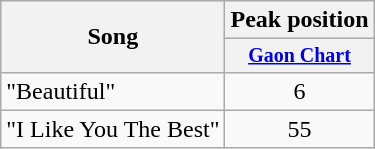<table class="wikitable sortable" style="text-align:center;">
<tr>
<th rowspan="2">Song</th>
<th colspan="9">Peak position</th>
</tr>
<tr style="font-size:smaller;">
<th><a href='#'>Gaon Chart</a></th>
</tr>
<tr>
<td align="left">"Beautiful"</td>
<td>6</td>
</tr>
<tr>
<td align="left">"I Like You The Best"</td>
<td>55</td>
</tr>
</table>
